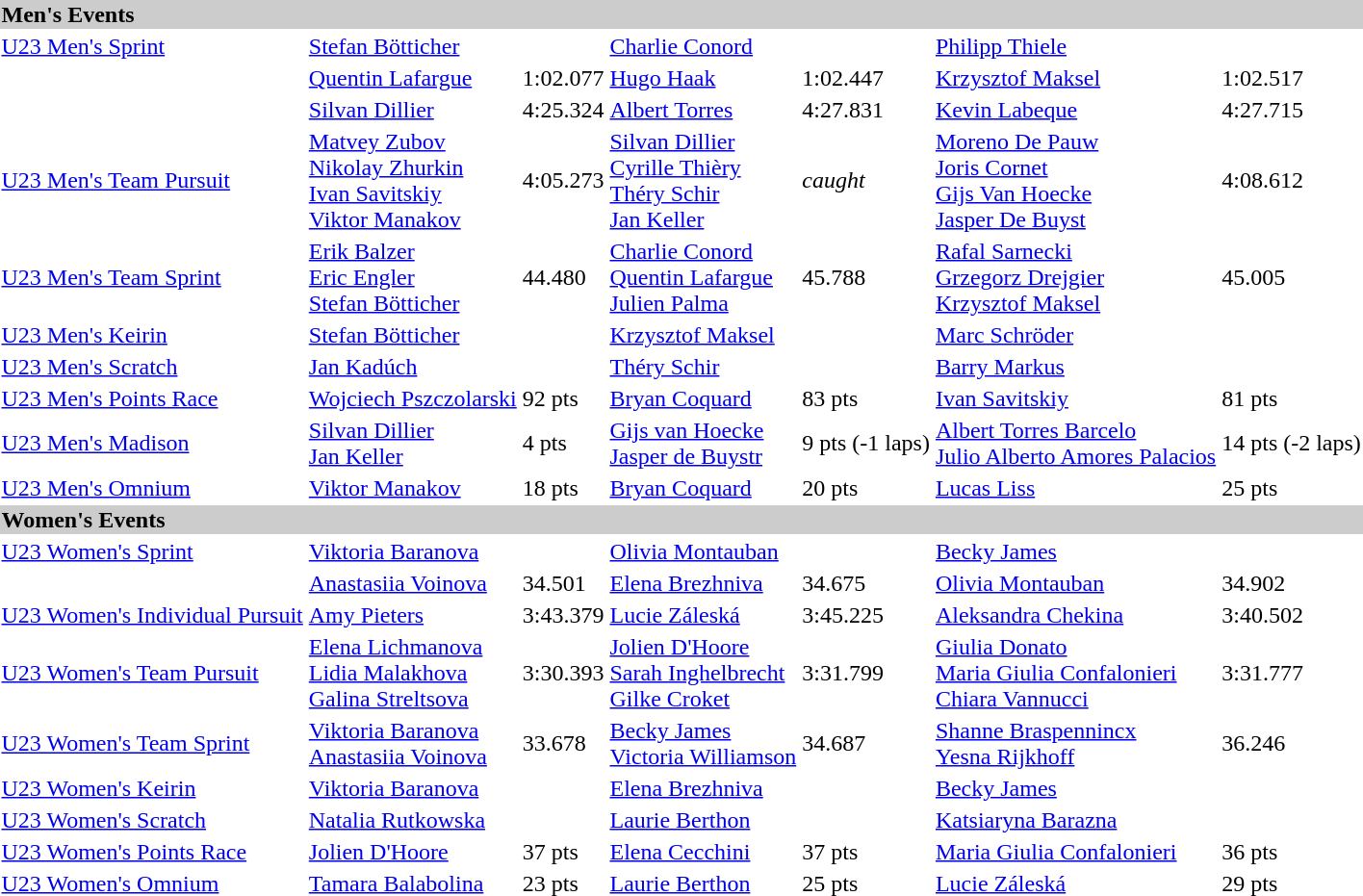<table>
<tr bgcolor="#cccccc">
<td colspan=7><strong>Men's Events</strong></td>
</tr>
<tr>
<td><a href='#'>U23 Men's Sprint</a></td>
<td><a href='#'>Stefan Bötticher</a><br><small></small></td>
<td></td>
<td><a href='#'>Charlie Conord</a><br><small></small></td>
<td></td>
<td><a href='#'>Philipp Thiele</a><br><small></small></td>
<td></td>
</tr>
<tr>
<td></td>
<td><a href='#'>Quentin Lafargue</a><br><small></small></td>
<td>1:02.077</td>
<td><a href='#'>Hugo Haak</a><br><small></small></td>
<td>1:02.447</td>
<td><a href='#'>Krzysztof Maksel</a><br><small></small></td>
<td>1:02.517</td>
</tr>
<tr>
<td></td>
<td><a href='#'>Silvan Dillier</a><br><small></small></td>
<td>4:25.324</td>
<td><a href='#'>Albert Torres</a><br><small></small></td>
<td>4:27.831</td>
<td><a href='#'>Kevin Labeque</a><br><small></small></td>
<td>4:27.715</td>
</tr>
<tr>
<td><a href='#'>U23 Men's Team Pursuit</a></td>
<td><a href='#'>Matvey Zubov</a><br><a href='#'>Nikolay Zhurkin</a><br><a href='#'>Ivan Savitskiy</a><br><a href='#'>Viktor Manakov</a><br><small></small></td>
<td>4:05.273</td>
<td><a href='#'>Silvan Dillier</a><br><a href='#'>Cyrille Thièry</a><br><a href='#'>Théry Schir</a><br><a href='#'>Jan Keller</a><br><small></small></td>
<td><em>caught</em></td>
<td><a href='#'>Moreno De Pauw</a><br><a href='#'>Joris Cornet</a><br><a href='#'>Gijs Van Hoecke</a><br><a href='#'>Jasper De Buyst</a><br><small></small></td>
<td>4:08.612</td>
</tr>
<tr>
<td><a href='#'>U23 Men's Team Sprint</a></td>
<td><a href='#'>Erik Balzer</a><br><a href='#'>Eric Engler</a><br><a href='#'>Stefan Bötticher</a><br><small></small></td>
<td>44.480</td>
<td><a href='#'>Charlie Conord</a><br><a href='#'>Quentin Lafargue</a><br><a href='#'>Julien Palma</a><br><small></small></td>
<td>45.788</td>
<td><a href='#'>Rafal Sarnecki</a><br><a href='#'>Grzegorz Drejgier</a><br><a href='#'>Krzysztof Maksel</a><br><small></small></td>
<td>45.005</td>
</tr>
<tr>
<td><a href='#'>U23 Men's Keirin</a></td>
<td><a href='#'>Stefan Bötticher</a><br><small></small></td>
<td></td>
<td><a href='#'>Krzysztof Maksel</a><br><small></small></td>
<td></td>
<td><a href='#'>Marc Schröder</a><br><small></small></td>
<td></td>
</tr>
<tr>
<td><a href='#'>U23 Men's Scratch</a></td>
<td><a href='#'>Jan Kadúch</a><br><small></small></td>
<td></td>
<td><a href='#'>Théry Schir</a><br><small></small></td>
<td></td>
<td><a href='#'>Barry Markus</a><br><small></small></td>
<td></td>
</tr>
<tr>
<td><a href='#'>U23 Men's Points Race</a></td>
<td><a href='#'>Wojciech Pszczolarski</a><br><small></small></td>
<td>92 pts</td>
<td><a href='#'>Bryan Coquard</a><br><small></small></td>
<td>83 pts</td>
<td><a href='#'>Ivan Savitskiy</a><br><small></small></td>
<td>81 pts</td>
</tr>
<tr>
<td><a href='#'>U23 Men's Madison</a></td>
<td><a href='#'>Silvan Dillier</a><br><a href='#'>Jan Keller</a><br><small></small></td>
<td>4 pts</td>
<td><a href='#'>Gijs van Hoecke</a><br><a href='#'>Jasper de Buystr</a><br><small></small></td>
<td>9 pts (-1 laps)</td>
<td><a href='#'>Albert Torres Barcelo</a><br><a href='#'>Julio Alberto Amores Palacios</a><br><small></small></td>
<td>14 pts (-2 laps)</td>
</tr>
<tr>
<td><a href='#'>U23 Men's Omnium</a></td>
<td><a href='#'>Viktor Manakov</a><br><small></small></td>
<td>18 pts</td>
<td><a href='#'>Bryan Coquard</a><br><small></small></td>
<td>20 pts</td>
<td><a href='#'>Lucas Liss</a><br><small></small></td>
<td>25 pts</td>
</tr>
<tr style="background:#ccc;">
<td colspan=7><strong>Women's Events</strong></td>
</tr>
<tr>
<td><a href='#'>U23 Women's Sprint</a></td>
<td><a href='#'>Viktoria Baranova</a><br><small></small></td>
<td></td>
<td><a href='#'>Olivia Montauban</a><br><small></small></td>
<td></td>
<td><a href='#'>Becky James</a><br><small></small></td>
<td></td>
</tr>
<tr>
<td></td>
<td><a href='#'>Anastasiia Voinova</a><br><small></small></td>
<td>34.501</td>
<td><a href='#'>Elena Brezhniva</a><br><small></small></td>
<td>34.675</td>
<td><a href='#'>Olivia Montauban</a><br><small></small></td>
<td>34.902</td>
</tr>
<tr>
<td><a href='#'>U23 Women's Individual Pursuit</a></td>
<td><a href='#'>Amy Pieters</a><br><small></small></td>
<td>3:43.379</td>
<td><a href='#'>Lucie Záleská</a><br><small></small></td>
<td>3:45.225</td>
<td><a href='#'>Aleksandra Chekina</a><br><small></small></td>
<td>3:40.502</td>
</tr>
<tr>
<td><a href='#'>U23 Women's Team Pursuit</a></td>
<td><a href='#'>Elena Lichmanova</a><br><a href='#'>Lidia Malakhova</a><br><a href='#'>Galina Streltsova</a><br><small></small></td>
<td>3:30.393</td>
<td><a href='#'>Jolien D'Hoore</a><br><a href='#'>Sarah Inghelbrecht</a><br><a href='#'>Gilke Croket</a><br><small></small></td>
<td>3:31.799</td>
<td><a href='#'>Giulia Donato</a><br><a href='#'>Maria Giulia Confalonieri</a><br><a href='#'>Chiara Vannucci</a><br><small></small></td>
<td>3:31.777</td>
</tr>
<tr>
<td><a href='#'>U23 Women's Team Sprint</a></td>
<td><a href='#'>Viktoria Baranova</a><br><a href='#'>Anastasiia Voinova</a><br><small></small></td>
<td>33.678</td>
<td><a href='#'>Becky James</a><br><a href='#'>Victoria Williamson</a><br><small></small></td>
<td>34.687</td>
<td><a href='#'>Shanne Braspennincx</a><br><a href='#'>Yesna Rijkhoff</a><br><small></small></td>
<td>36.246</td>
</tr>
<tr>
<td><a href='#'>U23 Women's Keirin</a></td>
<td><a href='#'>Viktoria Baranova</a><br><small></small></td>
<td></td>
<td><a href='#'>Elena Brezhniva</a><br><small></small></td>
<td></td>
<td><a href='#'>Becky James</a><br><small></small></td>
<td></td>
</tr>
<tr>
<td><a href='#'>U23 Women's Scratch</a></td>
<td><a href='#'>Natalia Rutkowska</a><br><small></small></td>
<td></td>
<td><a href='#'>Laurie Berthon</a><br><small></small></td>
<td></td>
<td><a href='#'>Katsiaryna Barazna</a><br><small></small></td>
<td></td>
</tr>
<tr>
<td><a href='#'>U23 Women's Points Race</a></td>
<td><a href='#'>Jolien D'Hoore</a><br><small></small></td>
<td>37 pts</td>
<td><a href='#'>Elena Cecchini</a><br><small></small></td>
<td>37 pts</td>
<td><a href='#'>Maria Giulia Confalonieri</a><br><small></small></td>
<td>36 pts</td>
</tr>
<tr>
<td><a href='#'>U23 Women's Omnium</a></td>
<td><a href='#'>Tamara Balabolina</a><br><small></small></td>
<td>23 pts</td>
<td><a href='#'>Laurie Berthon</a><br><small></small></td>
<td>25 pts</td>
<td><a href='#'>Lucie Záleská</a><br><small></small></td>
<td>29 pts</td>
</tr>
</table>
